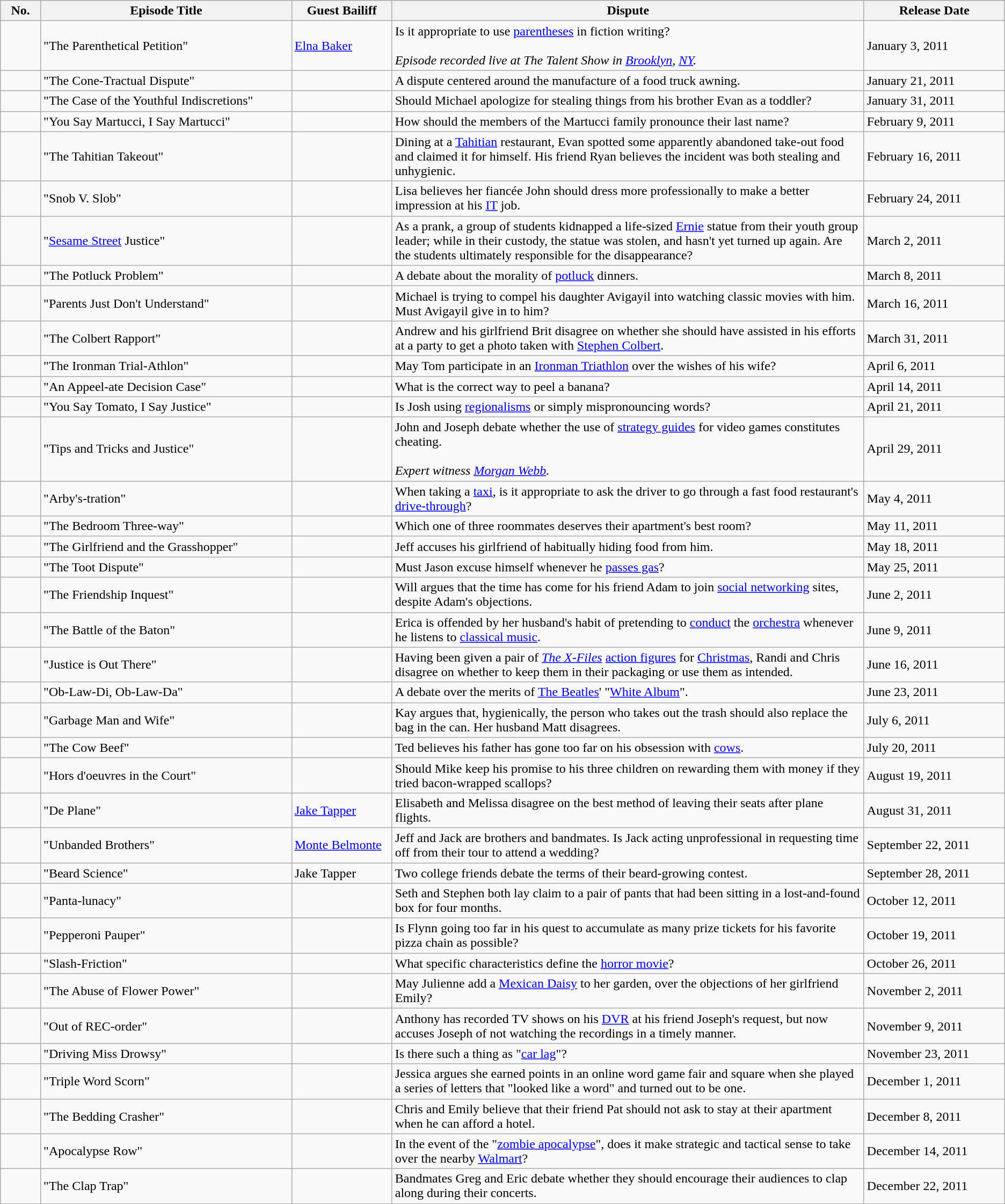<table class="wikitable">
<tr>
<th width="4%">No.</th>
<th width="25%">Episode Title</th>
<th width="10%">Guest Bailiff</th>
<th width="47%">Dispute</th>
<th width="14%">Release Date</th>
</tr>
<tr>
<td></td>
<td>"The Parenthetical Petition"</td>
<td><a href='#'>Elna Baker</a></td>
<td>Is it appropriate to use <a href='#'>parentheses</a> in fiction writing?<br><br><em>Episode recorded live at The Talent Show in <a href='#'>Brooklyn</a>, <a href='#'>NY</a>.</em></td>
<td>January 3, 2011</td>
</tr>
<tr>
<td></td>
<td>"The Cone-Tractual Dispute"</td>
<td></td>
<td>A dispute centered around the manufacture of a food truck awning.</td>
<td>January 21, 2011</td>
</tr>
<tr>
<td></td>
<td>"The Case of the Youthful Indiscretions"</td>
<td></td>
<td>Should Michael apologize for stealing things from his brother Evan as a toddler?</td>
<td>January 31, 2011</td>
</tr>
<tr>
<td></td>
<td>"You Say Martucci, I Say Martucci"</td>
<td></td>
<td>How should the members of the Martucci family pronounce their last name?</td>
<td>February 9, 2011</td>
</tr>
<tr>
<td></td>
<td>"The Tahitian Takeout"</td>
<td></td>
<td>Dining at a <a href='#'>Tahitian</a> restaurant, Evan spotted some apparently abandoned take-out food and claimed it for himself. His friend Ryan believes the incident was both stealing and unhygienic.</td>
<td>February 16, 2011</td>
</tr>
<tr>
<td></td>
<td>"Snob V. Slob"</td>
<td></td>
<td>Lisa believes her fiancée John should dress more professionally to make a better impression at his <a href='#'>IT</a> job.</td>
<td>February 24, 2011</td>
</tr>
<tr>
<td></td>
<td>"<a href='#'>Sesame Street</a> Justice"</td>
<td></td>
<td>As a prank, a group of students kidnapped a life-sized <a href='#'>Ernie</a> statue from their youth group leader; while in their custody, the statue was stolen, and hasn't yet turned up again. Are the students ultimately responsible for the disappearance?</td>
<td>March 2, 2011</td>
</tr>
<tr>
<td></td>
<td>"The Potluck Problem"</td>
<td></td>
<td>A debate about the morality of <a href='#'>potluck</a> dinners.</td>
<td>March 8, 2011</td>
</tr>
<tr>
<td></td>
<td>"Parents Just Don't Understand"</td>
<td></td>
<td>Michael is trying to compel his daughter Avigayil into watching classic movies with him. Must Avigayil give in to him?</td>
<td>March 16, 2011</td>
</tr>
<tr>
<td></td>
<td>"The Colbert Rapport"</td>
<td></td>
<td>Andrew and his girlfriend Brit disagree on whether she should have assisted in his efforts at a party to get a photo taken with <a href='#'>Stephen Colbert</a>.</td>
<td>March 31, 2011</td>
</tr>
<tr>
<td></td>
<td>"The Ironman Trial-Athlon"</td>
<td></td>
<td>May Tom participate in an <a href='#'>Ironman Triathlon</a> over the wishes of his wife?</td>
<td>April 6, 2011</td>
</tr>
<tr>
<td></td>
<td>"An Appeel-ate Decision Case"</td>
<td></td>
<td>What is the correct way to peel a banana?</td>
<td>April 14, 2011</td>
</tr>
<tr>
<td></td>
<td>"You Say Tomato, I Say Justice"</td>
<td></td>
<td>Is Josh using <a href='#'>regionalisms</a> or simply mispronouncing words?</td>
<td>April 21, 2011</td>
</tr>
<tr>
<td></td>
<td>"Tips and Tricks and Justice"</td>
<td></td>
<td>John and Joseph debate whether the use of <a href='#'>strategy guides</a> for video games constitutes cheating.<br><br><em>Expert witness <a href='#'>Morgan Webb</a>.</em></td>
<td>April 29, 2011</td>
</tr>
<tr>
<td></td>
<td>"Arby's-tration"</td>
<td></td>
<td>When taking a <a href='#'>taxi</a>, is it appropriate to ask the driver to go through a fast food restaurant's <a href='#'>drive-through</a>?</td>
<td>May 4, 2011</td>
</tr>
<tr>
<td></td>
<td>"The Bedroom Three-way"</td>
<td></td>
<td>Which one of three roommates deserves their apartment's best room?</td>
<td>May 11, 2011</td>
</tr>
<tr>
<td></td>
<td>"The Girlfriend and the Grasshopper"</td>
<td></td>
<td>Jeff accuses his girlfriend of habitually hiding food from him.</td>
<td>May 18, 2011</td>
</tr>
<tr>
<td></td>
<td>"The Toot Dispute"</td>
<td></td>
<td>Must Jason excuse himself whenever he <a href='#'>passes gas</a>?</td>
<td>May 25, 2011</td>
</tr>
<tr>
<td></td>
<td>"The Friendship Inquest"</td>
<td></td>
<td>Will argues that the time has come for his friend Adam to join <a href='#'>social networking</a> sites, despite Adam's objections.</td>
<td>June 2, 2011</td>
</tr>
<tr>
<td></td>
<td>"The Battle of the Baton"</td>
<td></td>
<td>Erica is offended by her husband's habit of pretending to <a href='#'>conduct</a> the <a href='#'>orchestra</a> whenever he listens to <a href='#'>classical music</a>.</td>
<td>June 9, 2011</td>
</tr>
<tr>
<td></td>
<td>"Justice is Out There"</td>
<td></td>
<td>Having been given a pair of <em><a href='#'>The X-Files</a></em> <a href='#'>action figures</a> for <a href='#'>Christmas</a>, Randi and Chris disagree on whether to keep them in their packaging or use them as intended.</td>
<td>June 16, 2011</td>
</tr>
<tr>
<td></td>
<td>"Ob-Law-Di, Ob-Law-Da"</td>
<td></td>
<td>A debate over the merits of <a href='#'>The Beatles</a>' "<a href='#'>White Album</a>".</td>
<td>June 23, 2011</td>
</tr>
<tr>
<td></td>
<td>"Garbage Man and Wife"</td>
<td></td>
<td>Kay argues that, hygienically, the person who takes out the trash should also replace the bag in the can. Her husband Matt disagrees.</td>
<td>July 6, 2011</td>
</tr>
<tr>
<td></td>
<td>"The Cow Beef"</td>
<td></td>
<td>Ted believes his father has gone too far on his obsession with <a href='#'>cows</a>.</td>
<td>July 20, 2011</td>
</tr>
<tr>
<td></td>
<td>"Hors d'oeuvres in the Court"</td>
<td></td>
<td>Should Mike keep his promise to his three children on rewarding them with money if they tried bacon-wrapped scallops?</td>
<td>August 19, 2011</td>
</tr>
<tr>
<td></td>
<td>"De Plane"</td>
<td><a href='#'>Jake Tapper</a></td>
<td>Elisabeth and Melissa disagree on the best method of leaving their seats after plane flights.</td>
<td>August 31, 2011</td>
</tr>
<tr>
<td></td>
<td>"Unbanded Brothers"</td>
<td><a href='#'>Monte Belmonte</a></td>
<td>Jeff and Jack are brothers and bandmates. Is Jack acting unprofessional in requesting time off from their tour to attend a wedding?</td>
<td>September 22, 2011</td>
</tr>
<tr>
<td></td>
<td>"Beard Science"</td>
<td>Jake Tapper</td>
<td>Two college friends debate the terms of their beard-growing contest.</td>
<td>September 28, 2011</td>
</tr>
<tr>
<td></td>
<td>"Panta-lunacy"</td>
<td></td>
<td>Seth and Stephen both lay claim to a pair of pants that had been sitting in a lost-and-found box for four months.</td>
<td>October 12, 2011</td>
</tr>
<tr>
<td></td>
<td>"Pepperoni Pauper"</td>
<td></td>
<td>Is Flynn going too far in his quest to accumulate as many prize tickets for his favorite pizza chain as possible?</td>
<td>October 19, 2011</td>
</tr>
<tr>
<td></td>
<td>"Slash-Friction"</td>
<td></td>
<td>What specific characteristics define the <a href='#'>horror movie</a>?</td>
<td>October 26, 2011</td>
</tr>
<tr>
<td></td>
<td>"The Abuse of Flower Power"</td>
<td></td>
<td>May Julienne add a <a href='#'>Mexican Daisy</a> to her garden, over the objections of her girlfriend Emily?</td>
<td>November 2, 2011</td>
</tr>
<tr>
<td></td>
<td>"Out of REC-order"</td>
<td></td>
<td>Anthony has recorded TV shows on his <a href='#'>DVR</a> at his friend Joseph's request, but now accuses Joseph of not watching the recordings in a timely manner.</td>
<td>November 9, 2011</td>
</tr>
<tr>
<td></td>
<td>"Driving Miss Drowsy"</td>
<td></td>
<td>Is there such a thing as "<a href='#'>car lag</a>"?</td>
<td>November 23, 2011</td>
</tr>
<tr>
<td></td>
<td>"Triple Word Scorn"</td>
<td></td>
<td>Jessica argues she earned points in an online word game fair and square when she played a series of letters that "looked like a word" and turned out to be one.</td>
<td>December 1, 2011</td>
</tr>
<tr>
<td></td>
<td>"The Bedding Crasher"</td>
<td></td>
<td>Chris and Emily believe that their friend Pat should not ask to stay at their apartment when he can afford a hotel.</td>
<td>December 8, 2011</td>
</tr>
<tr>
<td></td>
<td>"Apocalypse Row"</td>
<td></td>
<td>In the event of the "<a href='#'>zombie apocalypse</a>", does it make strategic and tactical sense to take over the nearby <a href='#'>Walmart</a>?</td>
<td>December 14, 2011</td>
</tr>
<tr>
<td></td>
<td>"The Clap Trap"</td>
<td></td>
<td>Bandmates Greg and Eric debate whether they should encourage their audiences to clap along during their concerts.</td>
<td>December 22, 2011</td>
</tr>
</table>
